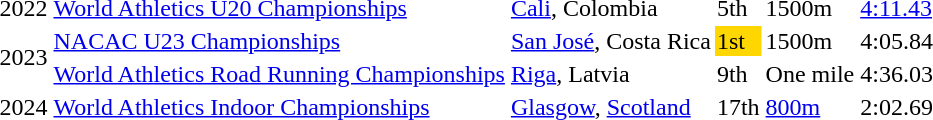<table>
<tr>
<td>2022</td>
<td><a href='#'>World Athletics U20 Championships</a></td>
<td><a href='#'>Cali</a>, Colombia</td>
<td>5th</td>
<td>1500m</td>
<td><a href='#'>4:11.43</a></td>
</tr>
<tr>
<td rowspan=2>2023</td>
<td><a href='#'>NACAC U23 Championships</a></td>
<td><a href='#'>San José</a>, Costa Rica</td>
<td bgcolor=gold>1st</td>
<td>1500m</td>
<td>4:05.84</td>
</tr>
<tr>
<td><a href='#'>World Athletics Road Running Championships</a></td>
<td><a href='#'>Riga</a>, Latvia</td>
<td>9th</td>
<td>One mile</td>
<td>4:36.03</td>
</tr>
<tr>
<td>2024</td>
<td><a href='#'>World Athletics Indoor Championships</a></td>
<td><a href='#'>Glasgow</a>, <a href='#'>Scotland</a></td>
<td>17th</td>
<td><a href='#'>800m</a></td>
<td>2:02.69</td>
</tr>
</table>
